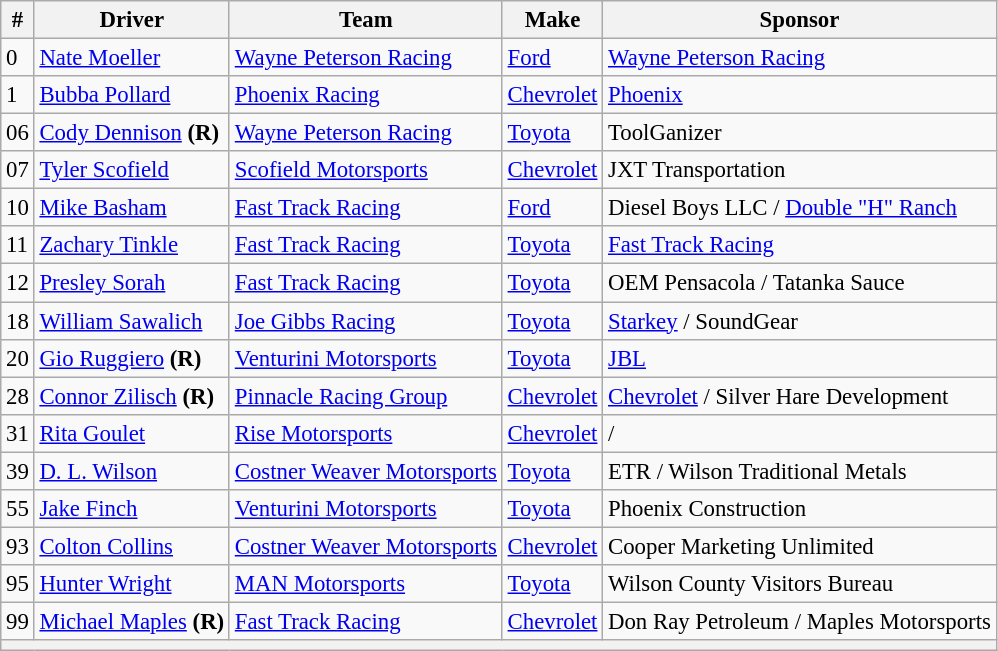<table class="wikitable" style="font-size: 95%;">
<tr>
<th>#</th>
<th>Driver</th>
<th>Team</th>
<th>Make</th>
<th>Sponsor</th>
</tr>
<tr>
<td>0</td>
<td><a href='#'>Nate Moeller</a></td>
<td><a href='#'>Wayne Peterson Racing</a></td>
<td><a href='#'>Ford</a></td>
<td><a href='#'>Wayne Peterson Racing</a></td>
</tr>
<tr>
<td>1</td>
<td><a href='#'>Bubba Pollard</a></td>
<td><a href='#'>Phoenix Racing</a></td>
<td><a href='#'>Chevrolet</a></td>
<td><a href='#'>Phoenix</a></td>
</tr>
<tr>
<td>06</td>
<td><a href='#'>Cody Dennison</a> <strong>(R)</strong></td>
<td><a href='#'>Wayne Peterson Racing</a></td>
<td><a href='#'>Toyota</a></td>
<td>ToolGanizer</td>
</tr>
<tr>
<td>07</td>
<td><a href='#'>Tyler Scofield</a></td>
<td><a href='#'>Scofield Motorsports</a></td>
<td><a href='#'>Chevrolet</a></td>
<td>JXT Transportation</td>
</tr>
<tr>
<td>10</td>
<td><a href='#'>Mike Basham</a></td>
<td><a href='#'>Fast Track Racing</a></td>
<td><a href='#'>Ford</a></td>
<td>Diesel Boys LLC / <a href='#'>Double "H" Ranch</a></td>
</tr>
<tr>
<td>11</td>
<td><a href='#'>Zachary Tinkle</a></td>
<td><a href='#'>Fast Track Racing</a></td>
<td><a href='#'>Toyota</a></td>
<td><a href='#'>Fast Track Racing</a></td>
</tr>
<tr>
<td>12</td>
<td><a href='#'>Presley Sorah</a></td>
<td><a href='#'>Fast Track Racing</a></td>
<td><a href='#'>Toyota</a></td>
<td>OEM Pensacola / Tatanka Sauce</td>
</tr>
<tr>
<td>18</td>
<td><a href='#'>William Sawalich</a></td>
<td><a href='#'>Joe Gibbs Racing</a></td>
<td><a href='#'>Toyota</a></td>
<td><a href='#'>Starkey</a> / SoundGear</td>
</tr>
<tr>
<td>20</td>
<td><a href='#'>Gio Ruggiero</a> <strong>(R)</strong></td>
<td><a href='#'>Venturini Motorsports</a></td>
<td><a href='#'>Toyota</a></td>
<td><a href='#'>JBL</a></td>
</tr>
<tr>
<td>28</td>
<td nowrap><a href='#'>Connor Zilisch</a> <strong>(R)</strong></td>
<td><a href='#'>Pinnacle Racing Group</a></td>
<td><a href='#'>Chevrolet</a></td>
<td><a href='#'>Chevrolet</a> / Silver Hare Development</td>
</tr>
<tr>
<td>31</td>
<td><a href='#'>Rita Goulet</a></td>
<td><a href='#'>Rise Motorsports</a></td>
<td><a href='#'>Chevrolet</a></td>
<td nowrap> / </td>
</tr>
<tr>
<td>39</td>
<td><a href='#'>D. L. Wilson</a></td>
<td nowrap><a href='#'>Costner Weaver Motorsports</a></td>
<td><a href='#'>Toyota</a></td>
<td>ETR / Wilson Traditional Metals</td>
</tr>
<tr>
<td>55</td>
<td><a href='#'>Jake Finch</a></td>
<td><a href='#'>Venturini Motorsports</a></td>
<td><a href='#'>Toyota</a></td>
<td>Phoenix Construction</td>
</tr>
<tr>
<td>93</td>
<td><a href='#'>Colton Collins</a></td>
<td><a href='#'>Costner Weaver Motorsports</a></td>
<td><a href='#'>Chevrolet</a></td>
<td>Cooper Marketing Unlimited</td>
</tr>
<tr>
<td>95</td>
<td><a href='#'>Hunter Wright</a></td>
<td><a href='#'>MAN Motorsports</a></td>
<td><a href='#'>Toyota</a></td>
<td>Wilson County Visitors Bureau</td>
</tr>
<tr>
<td>99</td>
<td><a href='#'>Michael Maples</a> <strong>(R)</strong></td>
<td><a href='#'>Fast Track Racing</a></td>
<td><a href='#'>Chevrolet</a></td>
<td>Don Ray Petroleum / Maples Motorsports</td>
</tr>
<tr>
<th colspan="5"></th>
</tr>
</table>
